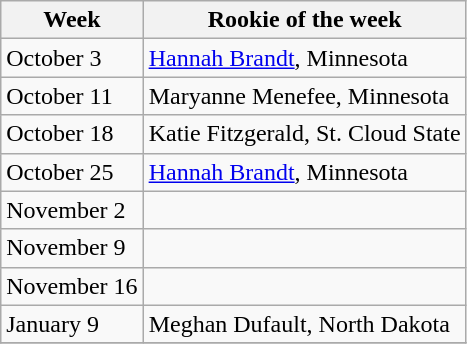<table class="wikitable">
<tr>
<th>Week</th>
<th>Rookie of the week</th>
</tr>
<tr>
<td>October 3</td>
<td><a href='#'>Hannah Brandt</a>, Minnesota</td>
</tr>
<tr>
<td>October 11</td>
<td>Maryanne Menefee, Minnesota</td>
</tr>
<tr>
<td>October 18</td>
<td>Katie Fitzgerald, St. Cloud State</td>
</tr>
<tr>
<td>October 25</td>
<td><a href='#'>Hannah Brandt</a>, Minnesota</td>
</tr>
<tr>
<td>November 2</td>
<td></td>
</tr>
<tr>
<td>November 9</td>
<td></td>
</tr>
<tr>
<td>November 16</td>
<td></td>
</tr>
<tr>
<td>January 9</td>
<td>Meghan Dufault, North Dakota</td>
</tr>
<tr>
</tr>
</table>
